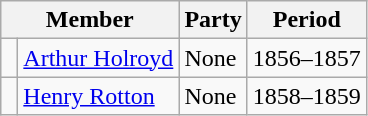<table class="wikitable">
<tr>
<th colspan="2">Member</th>
<th>Party</th>
<th>Period</th>
</tr>
<tr>
<td> </td>
<td><a href='#'>Arthur Holroyd</a></td>
<td>None</td>
<td>1856–1857</td>
</tr>
<tr>
<td> </td>
<td><a href='#'>Henry Rotton</a></td>
<td>None</td>
<td>1858–1859</td>
</tr>
</table>
